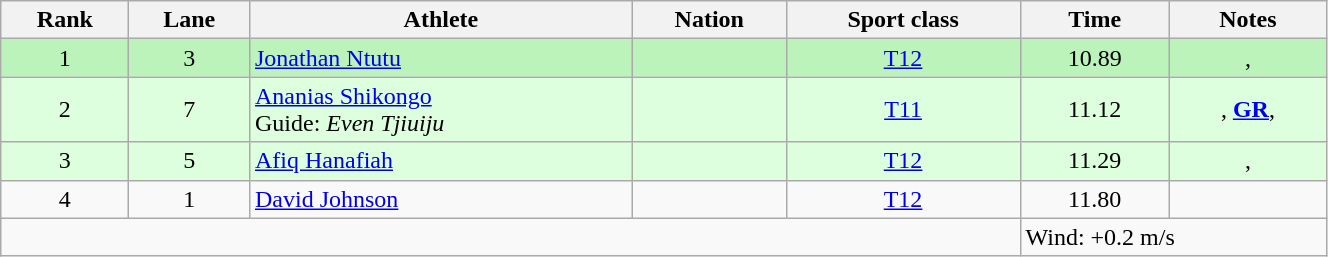<table class="wikitable sortable" style="text-align:center;width: 70%;">
<tr>
<th scope="col">Rank</th>
<th scope="col">Lane</th>
<th scope="col">Athlete</th>
<th scope="col">Nation</th>
<th scope="col">Sport class</th>
<th scope="col">Time</th>
<th scope="col">Notes</th>
</tr>
<tr bgcolor="#bbf3bb">
<td>1</td>
<td>3</td>
<td align=left><a href='#'>Jonathan Ntutu</a></td>
<td align=left></td>
<td><a href='#'>T12</a></td>
<td>10.89</td>
<td>, </td>
</tr>
<tr bgcolor="ddffdd">
<td>2</td>
<td>7</td>
<td align=left><a href='#'>Ananias Shikongo</a><br>Guide: <em>Even Tjiuiju</em></td>
<td align=left></td>
<td><a href='#'>T11</a></td>
<td>11.12</td>
<td>, <strong><a href='#'>GR</a></strong>, </td>
</tr>
<tr bgcolor="ddffdd">
<td>3</td>
<td>5</td>
<td align=left><a href='#'>Afiq Hanafiah</a></td>
<td align=left></td>
<td><a href='#'>T12</a></td>
<td>11.29</td>
<td>, </td>
</tr>
<tr>
<td>4</td>
<td>1</td>
<td align=left><a href='#'>David Johnson</a></td>
<td align=left></td>
<td><a href='#'>T12</a></td>
<td>11.80</td>
<td></td>
</tr>
<tr class="sortbottom">
<td colspan="5"></td>
<td colspan="2" style="text-align:left;">Wind: +0.2 m/s</td>
</tr>
</table>
